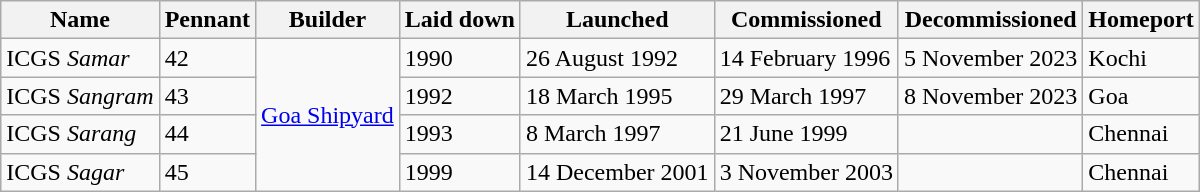<table class="wikitable">
<tr>
<th>Name</th>
<th>Pennant</th>
<th>Builder</th>
<th>Laid down</th>
<th>Launched</th>
<th>Commissioned</th>
<th>Decommissioned</th>
<th>Homeport</th>
</tr>
<tr>
<td>ICGS <em>Samar</em></td>
<td>42</td>
<td rowspan='4'><a href='#'>Goa Shipyard</a></td>
<td>1990</td>
<td>26 August 1992</td>
<td>14 February 1996</td>
<td>5 November 2023</td>
<td>Kochi</td>
</tr>
<tr>
<td>ICGS <em>Sangram</em></td>
<td>43</td>
<td>1992</td>
<td>18 March 1995</td>
<td>29 March 1997</td>
<td>8 November 2023</td>
<td>Goa</td>
</tr>
<tr>
<td>ICGS <em>Sarang</em></td>
<td>44</td>
<td>1993</td>
<td>8 March 1997</td>
<td>21 June 1999</td>
<td></td>
<td>Chennai</td>
</tr>
<tr>
<td>ICGS <em>Sagar</em></td>
<td>45</td>
<td>1999</td>
<td>14 December 2001</td>
<td>3 November 2003</td>
<td></td>
<td>Chennai</td>
</tr>
</table>
